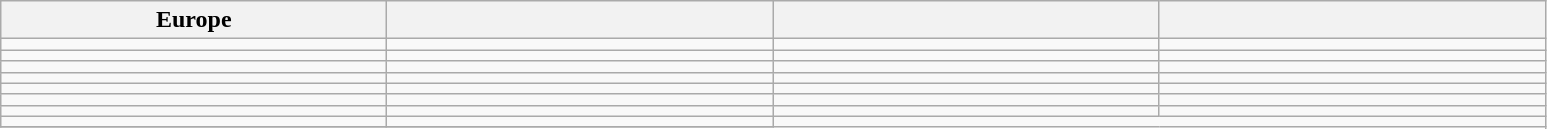<table class="wikitable">
<tr>
<th width=250>Europe</th>
<th width=250></th>
<th width=250></th>
<th width=250></th>
</tr>
<tr>
<td></td>
<td></td>
<td></td>
<td></td>
</tr>
<tr>
<td></td>
<td></td>
<td></td>
<td></td>
</tr>
<tr>
<td></td>
<td></td>
<td></td>
<td></td>
</tr>
<tr>
<td></td>
<td></td>
<td></td>
<td></td>
</tr>
<tr>
<td></td>
<td></td>
<td></td>
<td></td>
</tr>
<tr>
<td></td>
<td></td>
<td></td>
<td></td>
</tr>
<tr>
<td></td>
<td></td>
<td></td>
<td></td>
</tr>
<tr>
<td></td>
<td></td>
</tr>
<tr>
</tr>
</table>
